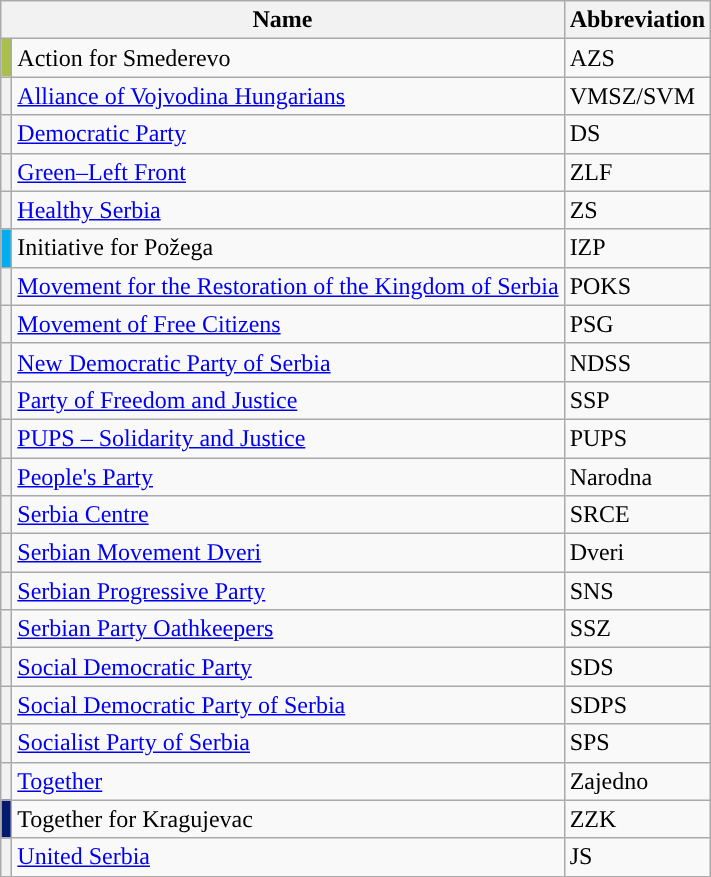<table class="wikitable" style="text-align">
<tr>
<th colspan="2">Name</th>
<th>Abbreviation</th>
</tr>
<tr>
<td style="background-color:#AABE4A"></td>
<td>Action for Smederevo</td>
<td>AZS</td>
</tr>
<tr>
<th style="background-color:"></th>
<td><a href='#'>Alliance of Vojvodina Hungarians</a></td>
<td>VMSZ/SVM</td>
</tr>
<tr>
<th style="background-color:"></th>
<td><a href='#'>Democratic Party</a></td>
<td>DS</td>
</tr>
<tr>
<th style="background-color:"></th>
<td><a href='#'>Green–Left Front</a></td>
<td>ZLF</td>
</tr>
<tr>
<th style="background-color:"></th>
<td><a href='#'>Healthy Serbia</a></td>
<td>ZS</td>
</tr>
<tr>
<th style="background-color:#00AEEF"></th>
<td>Initiative for Požega</td>
<td>IZP</td>
</tr>
<tr>
<th style="background-color:"></th>
<td><a href='#'>Movement for the Restoration of the Kingdom of Serbia</a></td>
<td>POKS</td>
</tr>
<tr>
<th style="background-color:"></th>
<td><a href='#'>Movement of Free Citizens</a></td>
<td>PSG</td>
</tr>
<tr>
<th style="background-color:"></th>
<td><a href='#'>New Democratic Party of Serbia</a></td>
<td>NDSS</td>
</tr>
<tr>
<th style="background-color:"></th>
<td><a href='#'>Party of Freedom and Justice</a></td>
<td>SSP</td>
</tr>
<tr>
<th style="background-color:"></th>
<td><a href='#'>PUPS – Solidarity and Justice</a></td>
<td>PUPS</td>
</tr>
<tr>
<th style="background-color:"></th>
<td><a href='#'>People's Party</a></td>
<td>Narodna</td>
</tr>
<tr>
<th style="background-color:"></th>
<td><a href='#'>Serbia Centre</a></td>
<td>SRCE</td>
</tr>
<tr>
<th style="background-color:"></th>
<td><a href='#'>Serbian Movement Dveri</a></td>
<td>Dveri</td>
</tr>
<tr>
<th style="background-color:"></th>
<td><a href='#'>Serbian Progressive Party</a></td>
<td>SNS</td>
</tr>
<tr>
<th style="background-color:"></th>
<td><a href='#'>Serbian Party Oathkeepers</a></td>
<td>SSZ</td>
</tr>
<tr>
<th style="background-color:"></th>
<td><a href='#'>Social Democratic Party</a></td>
<td>SDS</td>
</tr>
<tr>
<th style="background-color:"></th>
<td><a href='#'>Social Democratic Party of Serbia</a></td>
<td>SDPS</td>
</tr>
<tr>
<th style="background-color:"></th>
<td><a href='#'>Socialist Party of Serbia</a></td>
<td>SPS</td>
</tr>
<tr>
<th style="background-color:"></th>
<td><a href='#'>Together</a></td>
<td>Zajedno</td>
</tr>
<tr>
<th style="background-color:#041970"></th>
<td>Together for Kragujevac </td>
<td>ZZK</td>
</tr>
<tr>
<th style="background-color:"></th>
<td><a href='#'>United Serbia</a></td>
<td>JS</td>
</tr>
</table>
